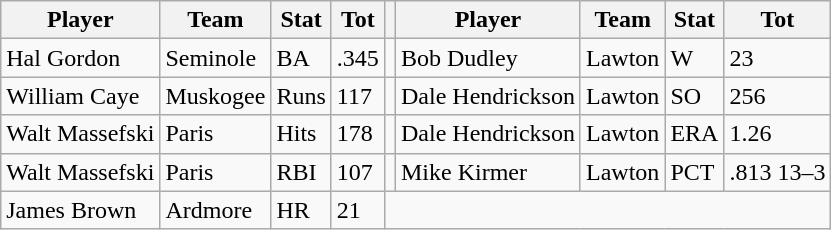<table class="wikitable">
<tr>
<th>Player</th>
<th>Team</th>
<th>Stat</th>
<th>Tot</th>
<th></th>
<th>Player</th>
<th>Team</th>
<th>Stat</th>
<th>Tot</th>
</tr>
<tr>
<td>Hal Gordon</td>
<td>Seminole</td>
<td>BA</td>
<td>.345</td>
<td></td>
<td>Bob Dudley</td>
<td>Lawton</td>
<td>W</td>
<td>23</td>
</tr>
<tr>
<td>William Caye</td>
<td>Muskogee</td>
<td>Runs</td>
<td>117</td>
<td></td>
<td>Dale Hendrickson</td>
<td>Lawton</td>
<td>SO</td>
<td>256</td>
</tr>
<tr>
<td>Walt Massefski</td>
<td>Paris</td>
<td>Hits</td>
<td>178</td>
<td></td>
<td>Dale Hendrickson</td>
<td>Lawton</td>
<td>ERA</td>
<td>1.26</td>
</tr>
<tr>
<td>Walt Massefski</td>
<td>Paris</td>
<td>RBI</td>
<td>107</td>
<td></td>
<td>Mike Kirmer</td>
<td>Lawton</td>
<td>PCT</td>
<td>.813 13–3</td>
</tr>
<tr>
<td>James Brown</td>
<td>Ardmore</td>
<td>HR</td>
<td>21</td>
</tr>
</table>
